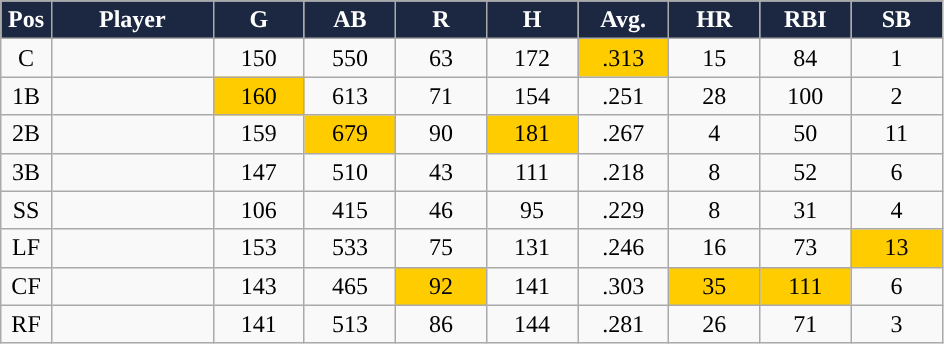<table class="wikitable sortable">
<tr>
<th style="background:#1c2841; color:white; width:5%;">Pos</th>
<th style="background:#1c2841; color:white; width:16%;">Player</th>
<th style="background:#1c2841; color:white; width:9%;">G</th>
<th style="background:#1c2841; color:white; width:9%;">AB</th>
<th style="background:#1c2841; color:white; width:9%;">R</th>
<th style="background:#1c2841; color:white; width:9%;">H</th>
<th style="background:#1c2841; color:white; width:9%;">Avg.</th>
<th style="background:#1c2841; color:white; width:9%;">HR</th>
<th style="background:#1c2841; color:white; width:9%;">RBI</th>
<th style="background:#1c2841; color:white; width:9%;">SB</th>
</tr>
<tr style="text-align:center;">
<td>C</td>
<td></td>
<td>150</td>
<td>550</td>
<td>63</td>
<td>172</td>
<td style="background:#fc0;">.313</td>
<td>15</td>
<td>84</td>
<td>1</td>
</tr>
<tr align="center">
<td>1B</td>
<td></td>
<td style="background:#fc0;">160</td>
<td>613</td>
<td>71</td>
<td>154</td>
<td>.251</td>
<td>28</td>
<td>100</td>
<td>2</td>
</tr>
<tr align="center">
<td>2B</td>
<td></td>
<td>159</td>
<td style="background:#fc0;">679</td>
<td>90</td>
<td style="background:#fc0;">181</td>
<td>.267</td>
<td>4</td>
<td>50</td>
<td>11</td>
</tr>
<tr align="center">
<td>3B</td>
<td></td>
<td>147</td>
<td>510</td>
<td>43</td>
<td>111</td>
<td>.218</td>
<td>8</td>
<td>52</td>
<td>6</td>
</tr>
<tr align="center">
<td>SS</td>
<td></td>
<td>106</td>
<td>415</td>
<td>46</td>
<td>95</td>
<td>.229</td>
<td>8</td>
<td>31</td>
<td>4</td>
</tr>
<tr align="center">
<td>LF</td>
<td></td>
<td>153</td>
<td>533</td>
<td>75</td>
<td>131</td>
<td>.246</td>
<td>16</td>
<td>73</td>
<td style="background:#fc0;">13</td>
</tr>
<tr align="center">
<td>CF</td>
<td></td>
<td>143</td>
<td>465</td>
<td style="background:#fc0;">92</td>
<td>141</td>
<td>.303</td>
<td style="background:#fc0;">35</td>
<td style="background:#fc0;">111</td>
<td>6</td>
</tr>
<tr align="center">
<td>RF</td>
<td></td>
<td>141</td>
<td>513</td>
<td>86</td>
<td>144</td>
<td>.281</td>
<td>26</td>
<td>71</td>
<td>3</td>
</tr>
</table>
